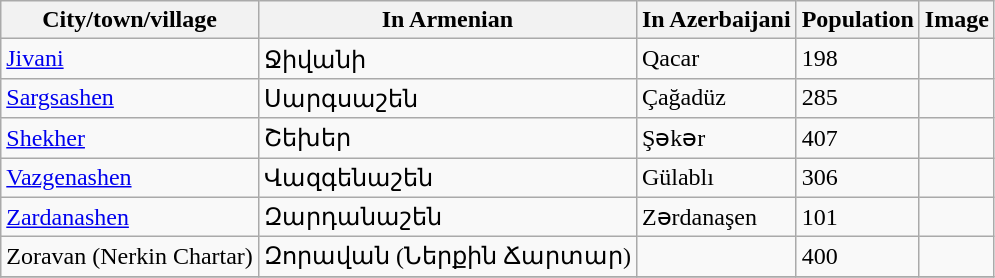<table class="wikitable sortable mw-collapsible">
<tr>
<th>City/town/village</th>
<th>In Armenian</th>
<th>In Azerbaijani</th>
<th>Population</th>
<th>Image</th>
</tr>
<tr>
<td><a href='#'>Jivani</a></td>
<td>Ջիվանի</td>
<td>Qacar</td>
<td>198</td>
<td></td>
</tr>
<tr>
<td><a href='#'>Sargsashen</a></td>
<td>Սարգսաշեն</td>
<td>Çağadüz</td>
<td>285</td>
<td></td>
</tr>
<tr>
<td><a href='#'>Shekher</a></td>
<td>Շեխեր</td>
<td>Şəkər</td>
<td>407</td>
<td></td>
</tr>
<tr>
<td><a href='#'>Vazgenashen</a></td>
<td>Վազգենաշեն</td>
<td>Gülablı</td>
<td>306</td>
<td></td>
</tr>
<tr>
<td><a href='#'>Zardanashen</a></td>
<td>Զարդանաշեն</td>
<td>Zərdanaşen</td>
<td>101</td>
<td></td>
</tr>
<tr>
<td>Zoravan (Nerkin Chartar)</td>
<td>Զորավան (Ներքին Ճարտար)</td>
<td></td>
<td>400</td>
<td></td>
</tr>
<tr>
</tr>
</table>
